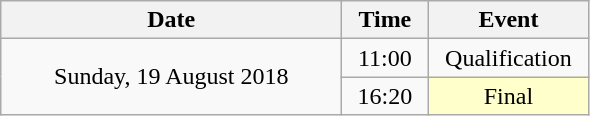<table class = "wikitable" style="text-align:center;">
<tr>
<th width="220">Date</th>
<th width="50">Time</th>
<th width="100">Event</th>
</tr>
<tr>
<td rowspan="2">Sunday, 19 August 2018</td>
<td>11:00</td>
<td>Qualification</td>
</tr>
<tr>
<td>16:20</td>
<td bgcolor=ffffcc>Final</td>
</tr>
</table>
